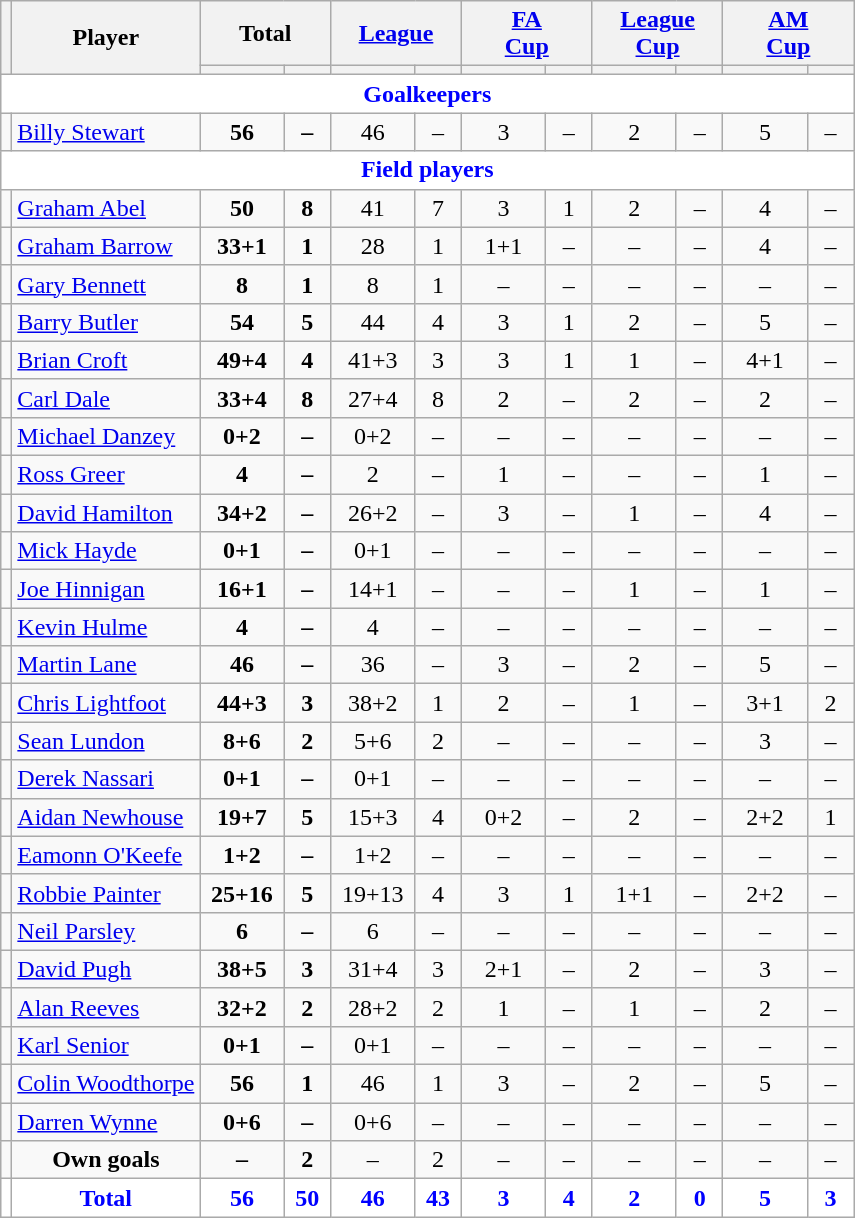<table class="wikitable"  style="text-align:center;">
<tr>
<th rowspan="2" style="font-size:80%;"></th>
<th rowspan="2">Player</th>
<th colspan="2">Total</th>
<th colspan="2"><a href='#'>League</a></th>
<th colspan="2"><a href='#'>FA<br>Cup</a></th>
<th colspan="2"><a href='#'>League<br>Cup</a></th>
<th colspan="2"><a href='#'>AM<br>Cup</a></th>
</tr>
<tr>
<th style="width: 50px; font-size:80%;"></th>
<th style="width: 25px; font-size:80%;"></th>
<th style="width: 50px; font-size:80%;"></th>
<th style="width: 25px; font-size:80%;"></th>
<th style="width: 50px; font-size:80%;"></th>
<th style="width: 25px; font-size:80%;"></th>
<th style="width: 50px; font-size:80%;"></th>
<th style="width: 25px; font-size:80%;"></th>
<th style="width: 50px; font-size:80%;"></th>
<th style="width: 25px; font-size:80%;"></th>
</tr>
<tr>
<td colspan="12" style="background:white; color:blue; text-align:center;"><strong>Goalkeepers</strong></td>
</tr>
<tr>
<td></td>
<td style="text-align:left;"><a href='#'>Billy Stewart</a></td>
<td><strong>56</strong></td>
<td><strong>–</strong></td>
<td>46</td>
<td>–</td>
<td>3</td>
<td>–</td>
<td>2</td>
<td>–</td>
<td>5</td>
<td>–</td>
</tr>
<tr>
<td colspan="12" style="background:white; color:blue; text-align:center;"><strong>Field players</strong></td>
</tr>
<tr>
<td></td>
<td style="text-align:left;"><a href='#'>Graham Abel</a></td>
<td><strong>50</strong></td>
<td><strong>8</strong></td>
<td>41</td>
<td>7</td>
<td>3</td>
<td>1</td>
<td>2</td>
<td>–</td>
<td>4</td>
<td>–</td>
</tr>
<tr>
<td></td>
<td style="text-align:left;"><a href='#'>Graham Barrow</a></td>
<td><strong>33+1</strong></td>
<td><strong>1</strong></td>
<td>28</td>
<td>1</td>
<td>1+1</td>
<td>–</td>
<td>–</td>
<td>–</td>
<td>4</td>
<td>–</td>
</tr>
<tr>
<td></td>
<td style="text-align:left;"><a href='#'>Gary Bennett</a></td>
<td><strong>8</strong></td>
<td><strong>1</strong></td>
<td>8</td>
<td>1</td>
<td>–</td>
<td>–</td>
<td>–</td>
<td>–</td>
<td>–</td>
<td>–</td>
</tr>
<tr>
<td></td>
<td style="text-align:left;"><a href='#'>Barry Butler</a></td>
<td><strong>54</strong></td>
<td><strong>5</strong></td>
<td>44</td>
<td>4</td>
<td>3</td>
<td>1</td>
<td>2</td>
<td>–</td>
<td>5</td>
<td>–</td>
</tr>
<tr>
<td></td>
<td style="text-align:left;"><a href='#'>Brian Croft</a></td>
<td><strong>49+4</strong></td>
<td><strong>4</strong></td>
<td>41+3</td>
<td>3</td>
<td>3</td>
<td>1</td>
<td>1</td>
<td>–</td>
<td>4+1</td>
<td>–</td>
</tr>
<tr>
<td></td>
<td style="text-align:left;"><a href='#'>Carl Dale</a></td>
<td><strong>33+4</strong></td>
<td><strong>8</strong></td>
<td>27+4</td>
<td>8</td>
<td>2</td>
<td>–</td>
<td>2</td>
<td>–</td>
<td>2</td>
<td>–</td>
</tr>
<tr>
<td></td>
<td style="text-align:left;"><a href='#'>Michael Danzey</a></td>
<td><strong>0+2</strong></td>
<td><strong>–</strong></td>
<td>0+2</td>
<td>–</td>
<td>–</td>
<td>–</td>
<td>–</td>
<td>–</td>
<td>–</td>
<td>–</td>
</tr>
<tr>
<td></td>
<td style="text-align:left;"><a href='#'>Ross Greer</a></td>
<td><strong>4</strong></td>
<td><strong>–</strong></td>
<td>2</td>
<td>–</td>
<td>1</td>
<td>–</td>
<td>–</td>
<td>–</td>
<td>1</td>
<td>–</td>
</tr>
<tr>
<td></td>
<td style="text-align:left;"><a href='#'>David Hamilton</a></td>
<td><strong>34+2</strong></td>
<td><strong>–</strong></td>
<td>26+2</td>
<td>–</td>
<td>3</td>
<td>–</td>
<td>1</td>
<td>–</td>
<td>4</td>
<td>–</td>
</tr>
<tr>
<td></td>
<td style="text-align:left;"><a href='#'>Mick Hayde</a></td>
<td><strong>0+1</strong></td>
<td><strong>–</strong></td>
<td>0+1</td>
<td>–</td>
<td>–</td>
<td>–</td>
<td>–</td>
<td>–</td>
<td>–</td>
<td>–</td>
</tr>
<tr>
<td></td>
<td style="text-align:left;"><a href='#'>Joe Hinnigan</a></td>
<td><strong>16+1</strong></td>
<td><strong>–</strong></td>
<td>14+1</td>
<td>–</td>
<td>–</td>
<td>–</td>
<td>1</td>
<td>–</td>
<td>1</td>
<td>–</td>
</tr>
<tr>
<td></td>
<td style="text-align:left;"><a href='#'>Kevin Hulme</a></td>
<td><strong>4</strong></td>
<td><strong>–</strong></td>
<td>4</td>
<td>–</td>
<td>–</td>
<td>–</td>
<td>–</td>
<td>–</td>
<td>–</td>
<td>–</td>
</tr>
<tr>
<td></td>
<td style="text-align:left;"><a href='#'>Martin Lane</a></td>
<td><strong>46</strong></td>
<td><strong>–</strong></td>
<td>36</td>
<td>–</td>
<td>3</td>
<td>–</td>
<td>2</td>
<td>–</td>
<td>5</td>
<td>–</td>
</tr>
<tr>
<td></td>
<td style="text-align:left;"><a href='#'>Chris Lightfoot</a></td>
<td><strong>44+3</strong></td>
<td><strong>3</strong></td>
<td>38+2</td>
<td>1</td>
<td>2</td>
<td>–</td>
<td>1</td>
<td>–</td>
<td>3+1</td>
<td>2</td>
</tr>
<tr>
<td></td>
<td style="text-align:left;"><a href='#'>Sean Lundon</a></td>
<td><strong>8+6</strong></td>
<td><strong>2</strong></td>
<td>5+6</td>
<td>2</td>
<td>–</td>
<td>–</td>
<td>–</td>
<td>–</td>
<td>3</td>
<td>–</td>
</tr>
<tr>
<td></td>
<td style="text-align:left;"><a href='#'>Derek Nassari</a></td>
<td><strong>0+1</strong></td>
<td><strong>–</strong></td>
<td>0+1</td>
<td>–</td>
<td>–</td>
<td>–</td>
<td>–</td>
<td>–</td>
<td>–</td>
<td>–</td>
</tr>
<tr>
<td></td>
<td style="text-align:left;"><a href='#'>Aidan Newhouse</a></td>
<td><strong>19+7</strong></td>
<td><strong>5</strong></td>
<td>15+3</td>
<td>4</td>
<td>0+2</td>
<td>–</td>
<td>2</td>
<td>–</td>
<td>2+2</td>
<td>1</td>
</tr>
<tr>
<td></td>
<td style="text-align:left;"><a href='#'>Eamonn O'Keefe</a></td>
<td><strong>1+2</strong></td>
<td><strong>–</strong></td>
<td>1+2</td>
<td>–</td>
<td>–</td>
<td>–</td>
<td>–</td>
<td>–</td>
<td>–</td>
<td>–</td>
</tr>
<tr>
<td></td>
<td style="text-align:left;"><a href='#'>Robbie Painter</a></td>
<td><strong>25+16</strong></td>
<td><strong>5</strong></td>
<td>19+13</td>
<td>4</td>
<td>3</td>
<td>1</td>
<td>1+1</td>
<td>–</td>
<td>2+2</td>
<td>–</td>
</tr>
<tr>
<td></td>
<td style="text-align:left;"><a href='#'>Neil Parsley</a></td>
<td><strong>6</strong></td>
<td><strong>–</strong></td>
<td>6</td>
<td>–</td>
<td>–</td>
<td>–</td>
<td>–</td>
<td>–</td>
<td>–</td>
<td>–</td>
</tr>
<tr>
<td></td>
<td style="text-align:left;"><a href='#'>David Pugh</a></td>
<td><strong>38+5</strong></td>
<td><strong>3</strong></td>
<td>31+4</td>
<td>3</td>
<td>2+1</td>
<td>–</td>
<td>2</td>
<td>–</td>
<td>3</td>
<td>–</td>
</tr>
<tr>
<td></td>
<td style="text-align:left;"><a href='#'>Alan Reeves</a></td>
<td><strong>32+2</strong></td>
<td><strong>2</strong></td>
<td>28+2</td>
<td>2</td>
<td>1</td>
<td>–</td>
<td>1</td>
<td>–</td>
<td>2</td>
<td>–</td>
</tr>
<tr>
<td></td>
<td style="text-align:left;"><a href='#'>Karl Senior</a></td>
<td><strong>0+1</strong></td>
<td><strong>–</strong></td>
<td>0+1</td>
<td>–</td>
<td>–</td>
<td>–</td>
<td>–</td>
<td>–</td>
<td>–</td>
<td>–</td>
</tr>
<tr>
<td></td>
<td style="text-align:left;"><a href='#'>Colin Woodthorpe</a></td>
<td><strong>56</strong></td>
<td><strong>1</strong></td>
<td>46</td>
<td>1</td>
<td>3</td>
<td>–</td>
<td>2</td>
<td>–</td>
<td>5</td>
<td>–</td>
</tr>
<tr>
<td></td>
<td style="text-align:left;"><a href='#'>Darren Wynne</a></td>
<td><strong>0+6</strong></td>
<td><strong>–</strong></td>
<td>0+6</td>
<td>–</td>
<td>–</td>
<td>–</td>
<td>–</td>
<td>–</td>
<td>–</td>
<td>–</td>
</tr>
<tr>
<td></td>
<td><strong>Own goals</strong></td>
<td><strong>–</strong></td>
<td><strong>2</strong></td>
<td>–</td>
<td>2</td>
<td>–</td>
<td>–</td>
<td>–</td>
<td>–</td>
<td>–</td>
<td>–</td>
</tr>
<tr style="background:white; color:blue; text-align:center;">
<td></td>
<td><strong>Total</strong></td>
<td><strong>56</strong></td>
<td><strong>50</strong></td>
<td><strong>46</strong></td>
<td><strong>43</strong></td>
<td><strong>3</strong></td>
<td><strong>4</strong></td>
<td><strong>2</strong></td>
<td><strong>0</strong></td>
<td><strong>5</strong></td>
<td><strong>3</strong></td>
</tr>
</table>
